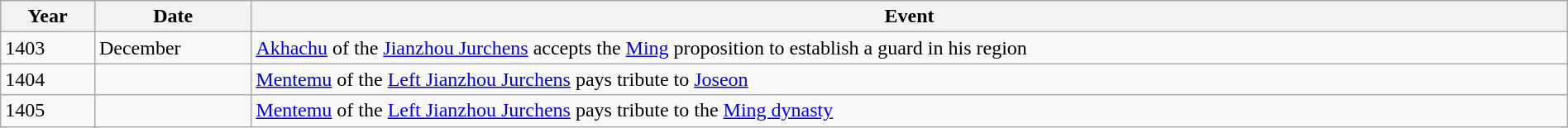<table class="wikitable" width="100%">
<tr>
<th style="width:6%">Year</th>
<th style="width:10%">Date</th>
<th>Event</th>
</tr>
<tr>
<td>1403</td>
<td>December</td>
<td><a href='#'>Akhachu</a> of the <a href='#'>Jianzhou Jurchens</a> accepts the <a href='#'>Ming</a> proposition to establish a guard in his region</td>
</tr>
<tr>
<td>1404</td>
<td></td>
<td><a href='#'>Mentemu</a> of the <a href='#'>Left Jianzhou Jurchens</a> pays tribute to <a href='#'>Joseon</a></td>
</tr>
<tr>
<td>1405</td>
<td></td>
<td><a href='#'>Mentemu</a> of the <a href='#'>Left Jianzhou Jurchens</a> pays tribute to the <a href='#'>Ming dynasty</a></td>
</tr>
</table>
